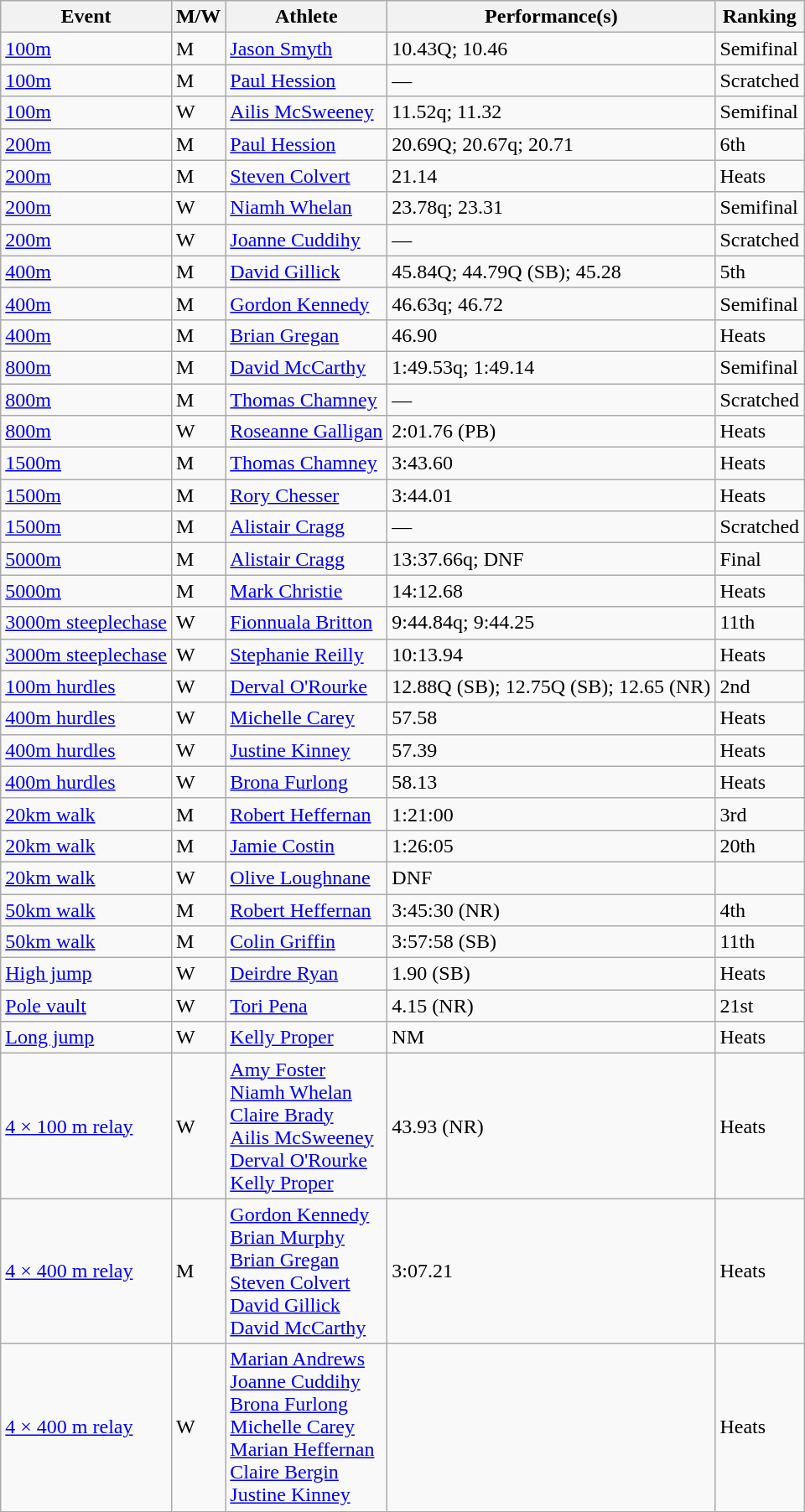<table class="wikitable sortable">
<tr>
<th>Event</th>
<th>M/W</th>
<th>Athlete</th>
<th>Performance(s)</th>
<th>Ranking</th>
</tr>
<tr>
<td><a href='#'>100m</a></td>
<td>M</td>
<td><a href='#'>Jason Smyth</a></td>
<td>10.43Q; 10.46</td>
<td>Semifinal</td>
</tr>
<tr>
<td><a href='#'>100m</a></td>
<td>M</td>
<td><a href='#'>Paul Hession</a></td>
<td>—</td>
<td>Scratched</td>
</tr>
<tr>
<td><a href='#'>100m</a></td>
<td>W</td>
<td><a href='#'>Ailis McSweeney</a></td>
<td>11.52q; 11.32</td>
<td>Semifinal</td>
</tr>
<tr>
<td><a href='#'>200m</a></td>
<td>M</td>
<td><a href='#'>Paul Hession</a></td>
<td>20.69Q; 20.67q; 20.71</td>
<td>6th</td>
</tr>
<tr>
<td><a href='#'>200m</a></td>
<td>M</td>
<td><a href='#'>Steven Colvert</a></td>
<td>21.14</td>
<td>Heats</td>
</tr>
<tr>
<td><a href='#'>200m</a></td>
<td>W</td>
<td><a href='#'>Niamh Whelan</a></td>
<td>23.78q; 23.31</td>
<td>Semifinal</td>
</tr>
<tr>
<td><a href='#'>200m</a></td>
<td>W</td>
<td><a href='#'>Joanne Cuddihy</a></td>
<td>—</td>
<td>Scratched</td>
</tr>
<tr>
<td><a href='#'>400m</a></td>
<td>M</td>
<td><a href='#'>David Gillick</a></td>
<td>45.84Q; 44.79Q (SB); 45.28</td>
<td>5th</td>
</tr>
<tr>
<td><a href='#'>400m</a></td>
<td>M</td>
<td><a href='#'>Gordon Kennedy</a></td>
<td>46.63q; 46.72</td>
<td>Semifinal</td>
</tr>
<tr>
<td><a href='#'>400m</a></td>
<td>M</td>
<td><a href='#'>Brian Gregan</a></td>
<td>46.90</td>
<td>Heats</td>
</tr>
<tr>
<td><a href='#'>800m</a></td>
<td>M</td>
<td><a href='#'>David McCarthy</a></td>
<td>1:49.53q; 1:49.14</td>
<td>Semifinal</td>
</tr>
<tr>
<td><a href='#'>800m</a></td>
<td>M</td>
<td><a href='#'>Thomas Chamney</a></td>
<td>—</td>
<td>Scratched</td>
</tr>
<tr>
<td><a href='#'>800m</a></td>
<td>W</td>
<td><a href='#'>Roseanne Galligan</a></td>
<td>2:01.76 (PB)</td>
<td>Heats</td>
</tr>
<tr>
<td><a href='#'>1500m</a></td>
<td>M</td>
<td><a href='#'>Thomas Chamney</a></td>
<td>3:43.60</td>
<td>Heats</td>
</tr>
<tr>
<td><a href='#'>1500m</a></td>
<td>M</td>
<td><a href='#'>Rory Chesser</a></td>
<td>3:44.01</td>
<td>Heats</td>
</tr>
<tr>
<td><a href='#'>1500m</a></td>
<td>M</td>
<td><a href='#'>Alistair Cragg</a></td>
<td>—</td>
<td>Scratched</td>
</tr>
<tr>
<td><a href='#'>5000m</a></td>
<td>M</td>
<td><a href='#'>Alistair Cragg</a></td>
<td>13:37.66q; DNF</td>
<td>Final</td>
</tr>
<tr>
<td><a href='#'>5000m</a></td>
<td>M</td>
<td><a href='#'>Mark Christie</a></td>
<td>14:12.68</td>
<td>Heats</td>
</tr>
<tr>
<td><a href='#'>3000m steeplechase</a></td>
<td>W</td>
<td><a href='#'>Fionnuala Britton</a></td>
<td>9:44.84q; 9:44.25</td>
<td>11th</td>
</tr>
<tr>
<td><a href='#'>3000m steeplechase</a></td>
<td>W</td>
<td><a href='#'>Stephanie Reilly</a></td>
<td>10:13.94</td>
<td>Heats</td>
</tr>
<tr>
<td><a href='#'>100m hurdles</a></td>
<td>W</td>
<td><a href='#'>Derval O'Rourke</a></td>
<td>12.88Q (SB); 12.75Q (SB); 12.65 (NR)</td>
<td>2nd</td>
</tr>
<tr>
<td><a href='#'>400m hurdles</a></td>
<td>W</td>
<td><a href='#'>Michelle Carey</a></td>
<td>57.58</td>
<td>Heats</td>
</tr>
<tr>
<td><a href='#'>400m hurdles</a></td>
<td>W</td>
<td><a href='#'>Justine Kinney</a></td>
<td>57.39</td>
<td>Heats</td>
</tr>
<tr>
<td><a href='#'>400m hurdles</a></td>
<td>W</td>
<td><a href='#'>Brona Furlong</a></td>
<td>58.13</td>
<td>Heats</td>
</tr>
<tr>
<td><a href='#'>20km walk</a></td>
<td>M</td>
<td><a href='#'>Robert Heffernan</a></td>
<td>1:21:00</td>
<td>3rd</td>
</tr>
<tr>
<td><a href='#'>20km walk</a></td>
<td>M</td>
<td><a href='#'>Jamie Costin</a></td>
<td>1:26:05</td>
<td>20th</td>
</tr>
<tr>
<td><a href='#'>20km walk</a></td>
<td>W</td>
<td><a href='#'>Olive Loughnane</a></td>
<td>DNF</td>
<td></td>
</tr>
<tr>
<td><a href='#'>50km walk</a></td>
<td>M</td>
<td><a href='#'>Robert Heffernan</a></td>
<td>3:45:30 (NR)</td>
<td>4th</td>
</tr>
<tr>
<td><a href='#'>50km walk</a></td>
<td>M</td>
<td><a href='#'>Colin Griffin</a></td>
<td>3:57:58 (SB)</td>
<td>11th</td>
</tr>
<tr>
<td><a href='#'>High jump</a></td>
<td>W</td>
<td><a href='#'>Deirdre Ryan</a></td>
<td>1.90 (SB)</td>
<td>Heats</td>
</tr>
<tr>
<td><a href='#'>Pole vault</a></td>
<td>W</td>
<td><a href='#'>Tori Pena</a></td>
<td>4.15 (NR)</td>
<td>21st</td>
</tr>
<tr>
<td><a href='#'>Long jump</a></td>
<td>W</td>
<td><a href='#'>Kelly Proper</a></td>
<td>NM</td>
<td>Heats</td>
</tr>
<tr>
<td><a href='#'>4 × 100 m relay</a></td>
<td>W</td>
<td><a href='#'>Amy Foster</a> <br> <a href='#'>Niamh Whelan</a>  <br> <a href='#'>Claire Brady</a> <br> <a href='#'>Ailis McSweeney</a> <br> <a href='#'>Derval O'Rourke</a> <br> <a href='#'>Kelly Proper</a></td>
<td>43.93 (NR)</td>
<td>Heats</td>
</tr>
<tr>
<td><a href='#'>4 × 400 m relay</a></td>
<td>M</td>
<td><a href='#'>Gordon Kennedy</a> <br> <a href='#'>Brian Murphy</a> <br> <a href='#'>Brian Gregan</a> <br> <a href='#'>Steven Colvert</a> <br> <a href='#'>David Gillick</a> <br> <a href='#'>David McCarthy</a></td>
<td>3:07.21</td>
<td>Heats</td>
</tr>
<tr>
<td><a href='#'>4 × 400 m relay</a></td>
<td>W</td>
<td><a href='#'>Marian Andrews</a> <br> <a href='#'>Joanne Cuddihy</a> <br> <a href='#'>Brona Furlong</a> <br> <a href='#'>Michelle Carey</a> <br> <a href='#'>Marian Heffernan</a>  <br> <a href='#'>Claire Bergin</a>  <br> <a href='#'>Justine Kinney</a></td>
<td></td>
<td>Heats</td>
</tr>
</table>
